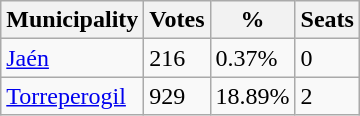<table class="wikitable">
<tr>
<th>Municipality</th>
<th>Votes</th>
<th>%</th>
<th>Seats</th>
</tr>
<tr>
<td><a href='#'>Jaén</a></td>
<td>216</td>
<td>0.37%</td>
<td>0</td>
</tr>
<tr>
<td><a href='#'>Torreperogil</a></td>
<td>929</td>
<td>18.89%</td>
<td>2</td>
</tr>
</table>
